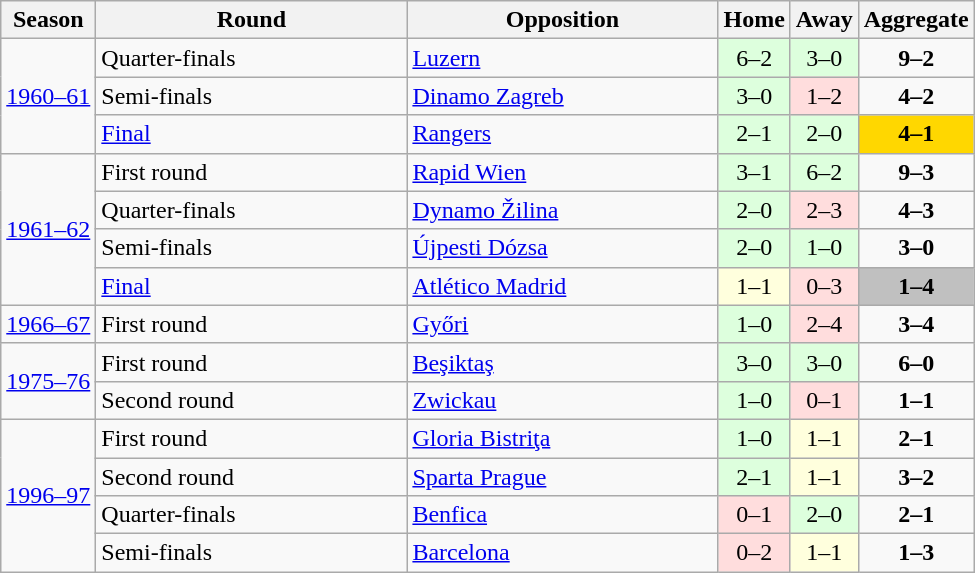<table class="wikitable">
<tr>
<th>Season</th>
<th width=200>Round</th>
<th width=200>Opposition</th>
<th>Home</th>
<th>Away</th>
<th>Aggregate</th>
</tr>
<tr>
<td rowspan=3><a href='#'>1960–61</a></td>
<td>Quarter-finals</td>
<td> <a href='#'>Luzern</a></td>
<td style="text-align:center; background:#dfd;">6–2</td>
<td style="text-align:center; background:#dfd;">3–0</td>
<td style="text-align:center;"><strong>9–2</strong></td>
</tr>
<tr>
<td>Semi-finals</td>
<td> <a href='#'>Dinamo Zagreb</a></td>
<td style="text-align:center; background:#dfd;">3–0</td>
<td style="text-align:center; background:#fdd;">1–2</td>
<td style="text-align:center;"><strong>4–2</strong></td>
</tr>
<tr>
<td><a href='#'>Final</a></td>
<td> <a href='#'>Rangers</a></td>
<td style="text-align:center; background:#dfd;">2–1</td>
<td style="text-align:center; background:#dfd;">2–0</td>
<td bgcolor=Gold style="text-align:center;"><strong>4–1</strong></td>
</tr>
<tr>
<td rowspan=4><a href='#'>1961–62</a></td>
<td>First round</td>
<td> <a href='#'>Rapid Wien</a></td>
<td style="text-align:center; background:#dfd;">3–1</td>
<td style="text-align:center; background:#dfd;">6–2</td>
<td style="text-align:center;"><strong>9–3</strong></td>
</tr>
<tr>
<td>Quarter-finals</td>
<td> <a href='#'>Dynamo Žilina</a></td>
<td style="text-align:center; background:#dfd;">2–0</td>
<td style="text-align:center; background:#fdd;">2–3</td>
<td style="text-align:center;"><strong>4–3</strong></td>
</tr>
<tr>
<td>Semi-finals</td>
<td> <a href='#'>Újpesti Dózsa</a></td>
<td style="text-align:center; background:#dfd;">2–0</td>
<td style="text-align:center; background:#dfd;">1–0</td>
<td style="text-align:center;"><strong>3–0</strong></td>
</tr>
<tr>
<td><a href='#'>Final</a></td>
<td> <a href='#'>Atlético Madrid</a></td>
<td style="text-align:center; background:#ffd;">1–1</td>
<td style="text-align:center; background:#fdd;">0–3</td>
<td bgcolor=Silver style="text-align:center;"><strong>1–4</strong></td>
</tr>
<tr>
<td><a href='#'>1966–67</a></td>
<td>First round</td>
<td> <a href='#'>Győri</a></td>
<td style="text-align:center; background:#dfd;">1–0</td>
<td style="text-align:center; background:#fdd;">2–4</td>
<td style="text-align:center;"><strong>3–4</strong></td>
</tr>
<tr>
<td rowspan=2><a href='#'>1975–76</a></td>
<td>First round</td>
<td> <a href='#'>Beşiktaş</a></td>
<td style="text-align:center; background:#dfd;">3–0</td>
<td style="text-align:center; background:#dfd;">3–0</td>
<td style="text-align:center;"><strong>6–0</strong></td>
</tr>
<tr>
<td>Second round</td>
<td> <a href='#'>Zwickau</a></td>
<td style="text-align:center; background:#dfd;">1–0</td>
<td style="text-align:center; background:#fdd;">0–1</td>
<td style="text-align:center;"><strong>1–1<br></strong></td>
</tr>
<tr>
<td rowspan=4><a href='#'>1996–97</a></td>
<td>First round</td>
<td> <a href='#'>Gloria Bistriţa</a></td>
<td style="text-align:center; background:#dfd;">1–0</td>
<td style="text-align:center; background:#ffd;">1–1</td>
<td style="text-align:center;"><strong>2–1</strong></td>
</tr>
<tr>
<td>Second round</td>
<td> <a href='#'>Sparta Prague</a></td>
<td style="text-align:center; background:#dfd;">2–1</td>
<td style="text-align:center; background:#ffd;">1–1</td>
<td style="text-align:center;"><strong>3–2</strong></td>
</tr>
<tr>
<td>Quarter-finals</td>
<td> <a href='#'>Benfica</a></td>
<td style="text-align:center; background:#fdd;">0–1</td>
<td style="text-align:center; background:#dfd;">2–0</td>
<td style="text-align:center;"><strong>2–1</strong></td>
</tr>
<tr>
<td>Semi-finals</td>
<td> <a href='#'>Barcelona</a></td>
<td style="text-align:center; background:#fdd;">0–2</td>
<td style="text-align:center; background:#ffd;">1–1</td>
<td style="text-align:center;"><strong>1–3</strong></td>
</tr>
</table>
